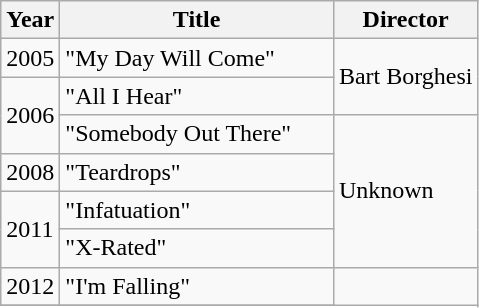<table class="wikitable">
<tr>
<th>Year</th>
<th width="175">Title</th>
<th>Director</th>
</tr>
<tr>
<td rowspan="1">2005</td>
<td>"My Day Will Come"</td>
<td rowspan="2">Bart Borghesi</td>
</tr>
<tr>
<td rowspan="2">2006</td>
<td>"All I Hear"</td>
</tr>
<tr>
<td>"Somebody Out There"</td>
<td rowspan="4">Unknown</td>
</tr>
<tr>
<td rowspan="1">2008</td>
<td>"Teardrops"</td>
</tr>
<tr>
<td rowspan="2">2011</td>
<td>"Infatuation"</td>
</tr>
<tr>
<td>"X-Rated"</td>
</tr>
<tr>
<td rowspan="1">2012</td>
<td>"I'm Falling"</td>
</tr>
<tr>
</tr>
</table>
